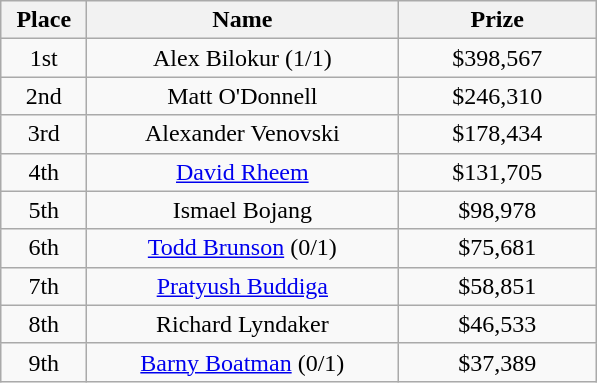<table class="wikitable">
<tr>
<th width="50">Place</th>
<th width="200">Name</th>
<th width="125">Prize</th>
</tr>
<tr>
<td align = "center">1st</td>
<td align = "center">Alex Bilokur (1/1)</td>
<td align = "center">$398,567</td>
</tr>
<tr>
<td align = "center">2nd</td>
<td align = "center">Matt O'Donnell</td>
<td align = "center">$246,310</td>
</tr>
<tr>
<td align = "center">3rd</td>
<td align = "center">Alexander Venovski</td>
<td align = "center">$178,434</td>
</tr>
<tr>
<td align = "center">4th</td>
<td align = "center"><a href='#'>David Rheem</a></td>
<td align = "center">$131,705</td>
</tr>
<tr>
<td align = "center">5th</td>
<td align = "center">Ismael Bojang</td>
<td align = "center">$98,978</td>
</tr>
<tr>
<td align = "center">6th</td>
<td align = "center"><a href='#'>Todd Brunson</a> (0/1)</td>
<td align = "center">$75,681</td>
</tr>
<tr>
<td align = "center">7th</td>
<td align = "center"><a href='#'>Pratyush Buddiga</a></td>
<td align = "center">$58,851</td>
</tr>
<tr>
<td align = "center">8th</td>
<td align = "center">Richard Lyndaker</td>
<td align = "center">$46,533</td>
</tr>
<tr>
<td align = "center">9th</td>
<td align = "center"><a href='#'>Barny Boatman</a> (0/1)</td>
<td align = "center">$37,389</td>
</tr>
</table>
